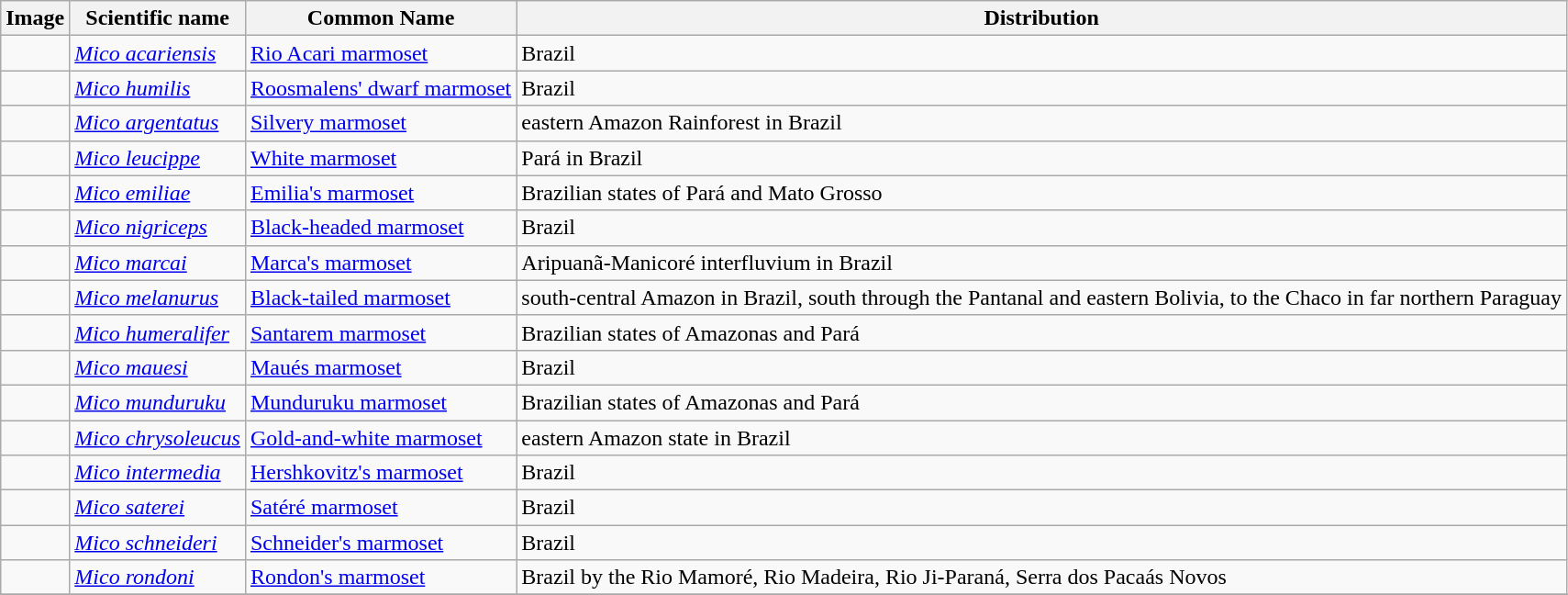<table class="wikitable">
<tr>
<th>Image</th>
<th>Scientific name</th>
<th>Common Name</th>
<th>Distribution</th>
</tr>
<tr>
<td></td>
<td><em><a href='#'>Mico acariensis</a></em></td>
<td><a href='#'>Rio Acari marmoset</a></td>
<td>Brazil</td>
</tr>
<tr>
<td></td>
<td><em><a href='#'>Mico humilis</a></em></td>
<td><a href='#'>Roosmalens' dwarf marmoset</a></td>
<td>Brazil</td>
</tr>
<tr>
<td></td>
<td><em><a href='#'>Mico argentatus</a></em></td>
<td><a href='#'>Silvery marmoset</a></td>
<td>eastern Amazon Rainforest in Brazil</td>
</tr>
<tr>
<td></td>
<td><em><a href='#'>Mico leucippe</a></em></td>
<td><a href='#'>White marmoset</a></td>
<td>Pará in Brazil</td>
</tr>
<tr>
<td></td>
<td><em><a href='#'>Mico emiliae</a></em></td>
<td><a href='#'>Emilia's marmoset</a></td>
<td>Brazilian states of Pará and Mato Grosso</td>
</tr>
<tr>
<td></td>
<td><em><a href='#'>Mico nigriceps</a></em></td>
<td><a href='#'>Black-headed marmoset</a></td>
<td>Brazil</td>
</tr>
<tr>
<td></td>
<td><em><a href='#'>Mico marcai</a></em></td>
<td><a href='#'>Marca's marmoset</a></td>
<td>Aripuanã-Manicoré interfluvium in Brazil</td>
</tr>
<tr>
<td></td>
<td><em><a href='#'>Mico melanurus</a></em></td>
<td><a href='#'>Black-tailed marmoset</a></td>
<td>south-central Amazon in Brazil, south through the Pantanal and eastern Bolivia, to the Chaco in far northern Paraguay</td>
</tr>
<tr>
<td></td>
<td><em><a href='#'>Mico humeralifer</a></em></td>
<td><a href='#'>Santarem marmoset</a></td>
<td>Brazilian states of Amazonas and Pará</td>
</tr>
<tr>
<td></td>
<td><em><a href='#'>Mico mauesi</a></em></td>
<td><a href='#'>Maués marmoset</a></td>
<td>Brazil</td>
</tr>
<tr>
<td></td>
<td><em><a href='#'>Mico munduruku</a></em></td>
<td><a href='#'>Munduruku marmoset</a></td>
<td>Brazilian states of Amazonas and Pará</td>
</tr>
<tr>
<td></td>
<td><em><a href='#'>Mico chrysoleucus</a></em></td>
<td><a href='#'>Gold-and-white marmoset</a></td>
<td>eastern Amazon state in Brazil</td>
</tr>
<tr>
<td></td>
<td><em><a href='#'>Mico intermedia</a></em></td>
<td><a href='#'>Hershkovitz's marmoset</a></td>
<td>Brazil</td>
</tr>
<tr>
<td></td>
<td><em><a href='#'>Mico saterei</a></em></td>
<td><a href='#'>Satéré marmoset</a></td>
<td>Brazil</td>
</tr>
<tr>
<td></td>
<td><em><a href='#'>Mico schneideri</a></em></td>
<td><a href='#'>Schneider's marmoset</a></td>
<td>Brazil</td>
</tr>
<tr>
<td></td>
<td><em><a href='#'>Mico rondoni</a></em></td>
<td><a href='#'>Rondon's marmoset</a></td>
<td>Brazil by the Rio Mamoré, Rio Madeira, Rio Ji-Paraná, Serra dos Pacaás Novos</td>
</tr>
<tr>
</tr>
</table>
